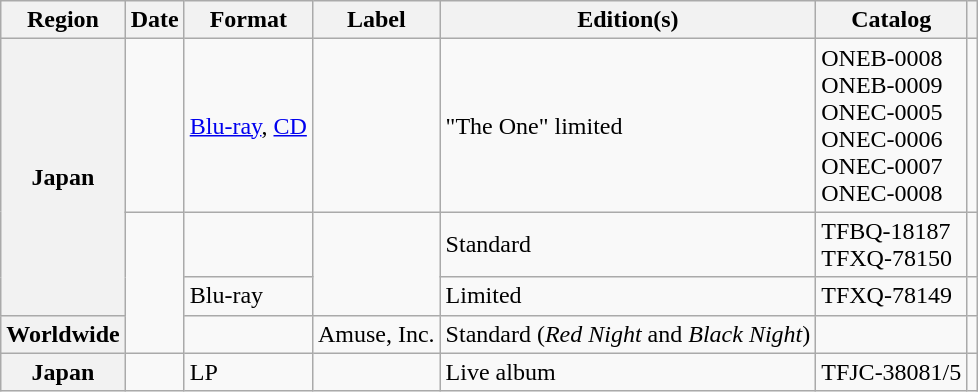<table class="wikitable plainrowheaders">
<tr>
<th scope="col">Region</th>
<th scope="col">Date</th>
<th scope="col">Format</th>
<th scope="col">Label</th>
<th scope="col">Edition(s)</th>
<th scope="col">Catalog</th>
<th scope="col"></th>
</tr>
<tr>
<th scope="row" rowspan="3">Japan</th>
<td></td>
<td><a href='#'>Blu-ray</a>, <a href='#'>CD</a></td>
<td></td>
<td>"The One" limited</td>
<td>ONEB-0008<br>ONEB-0009<br>ONEC-0005<br>ONEC-0006<br>ONEC-0007<br>ONEC-0008</td>
<td></td>
</tr>
<tr>
<td rowspan="3"></td>
<td></td>
<td rowspan="2"></td>
<td>Standard</td>
<td>TFBQ-18187<br>TFXQ-78150</td>
<td></td>
</tr>
<tr>
<td>Blu-ray</td>
<td>Limited</td>
<td>TFXQ-78149</td>
<td></td>
</tr>
<tr>
<th scope="row">Worldwide</th>
<td></td>
<td>Amuse, Inc.</td>
<td>Standard (<em>Red Night</em> and <em>Black Night</em>)</td>
<td></td>
<td></td>
</tr>
<tr>
<th scope="row">Japan</th>
<td></td>
<td>LP</td>
<td></td>
<td>Live album</td>
<td>TFJC-38081/5</td>
<td></td>
</tr>
</table>
